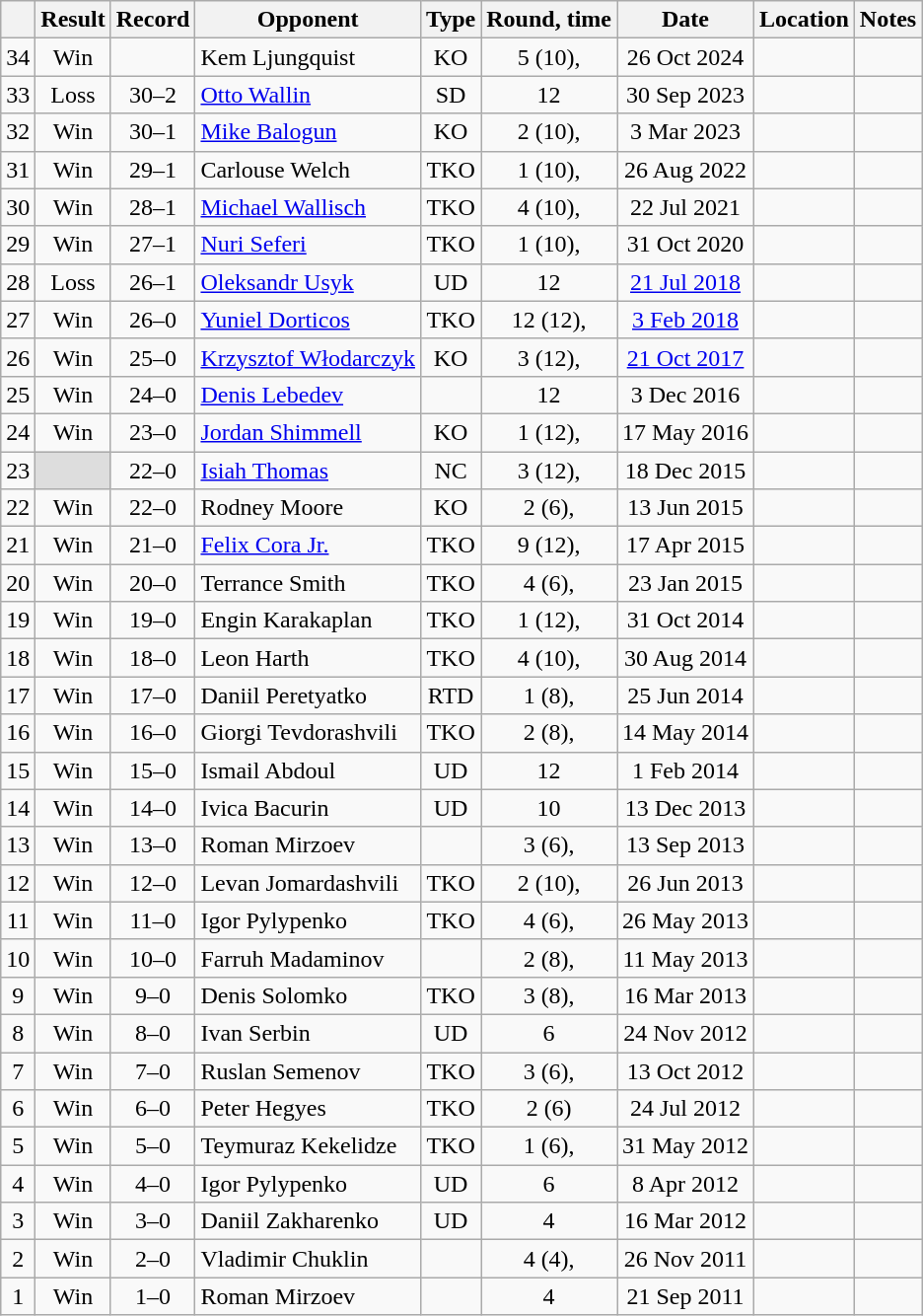<table class="wikitable" style="text-align:center">
<tr>
<th></th>
<th>Result</th>
<th>Record</th>
<th>Opponent</th>
<th>Type</th>
<th>Round, time</th>
<th>Date</th>
<th>Location</th>
<th>Notes</th>
</tr>
<tr>
<td>34</td>
<td>Win</td>
<td></td>
<td align=left>Kem Ljungquist</td>
<td>KO</td>
<td>5 (10), </td>
<td>26 Oct 2024</td>
<td align=left></td>
<td></td>
</tr>
<tr>
<td>33</td>
<td>Loss</td>
<td>30–2 </td>
<td align=left><a href='#'>Otto Wallin</a></td>
<td>SD</td>
<td>12</td>
<td>30 Sep 2023</td>
<td align=left></td>
<td align=left></td>
</tr>
<tr>
<td>32</td>
<td>Win</td>
<td>30–1 </td>
<td align=left><a href='#'>Mike Balogun</a></td>
<td>KO</td>
<td>2 (10), </td>
<td>3 Mar 2023</td>
<td align=left></td>
<td align=left></td>
</tr>
<tr>
<td>31</td>
<td>Win</td>
<td>29–1 </td>
<td style="text-align:left;">Carlouse Welch</td>
<td>TKO</td>
<td>1 (10), </td>
<td>26 Aug 2022</td>
<td style="text-align:left;"></td>
<td style="text-align:left;"></td>
</tr>
<tr>
<td>30</td>
<td>Win</td>
<td>28–1 </td>
<td style="text-align:left;"><a href='#'>Michael Wallisch</a></td>
<td>TKO</td>
<td>4 (10), </td>
<td>22 Jul 2021</td>
<td style="text-align:left;"></td>
<td style="text-align:left;"></td>
</tr>
<tr>
<td>29</td>
<td>Win</td>
<td>27–1 </td>
<td style="text-align:left;"><a href='#'>Nuri Seferi</a></td>
<td>TKO</td>
<td>1 (10), </td>
<td>31 Oct 2020</td>
<td style="text-align:left;"></td>
<td style="text-align:left;"></td>
</tr>
<tr>
<td>28</td>
<td>Loss</td>
<td>26–1 </td>
<td style="text-align:left;"><a href='#'>Oleksandr Usyk</a></td>
<td>UD</td>
<td>12</td>
<td><a href='#'>21 Jul 2018</a></td>
<td style="text-align:left;"></td>
<td style="text-align:left;"></td>
</tr>
<tr>
<td>27</td>
<td>Win</td>
<td>26–0 </td>
<td style="text-align:left;"><a href='#'>Yuniel Dorticos</a></td>
<td>TKO</td>
<td>12 (12), </td>
<td><a href='#'>3 Feb 2018</a></td>
<td style="text-align:left;"></td>
<td style="text-align:left;"></td>
</tr>
<tr>
<td>26</td>
<td>Win</td>
<td>25–0 </td>
<td style="text-align:left;"><a href='#'>Krzysztof Włodarczyk</a></td>
<td>KO</td>
<td>3 (12), </td>
<td><a href='#'>21 Oct 2017</a></td>
<td style="text-align:left;"></td>
<td style="text-align:left;"></td>
</tr>
<tr>
<td>25</td>
<td>Win</td>
<td>24–0 </td>
<td style="text-align:left;"><a href='#'>Denis Lebedev</a></td>
<td></td>
<td>12</td>
<td>3 Dec 2016</td>
<td style="text-align:left;"></td>
<td style="text-align:left;"></td>
</tr>
<tr>
<td>24</td>
<td>Win</td>
<td>23–0 </td>
<td style="text-align:left;"><a href='#'>Jordan Shimmell</a></td>
<td>KO</td>
<td>1 (12), </td>
<td>17 May 2016</td>
<td style="text-align:left;"></td>
<td></td>
</tr>
<tr>
<td>23</td>
<td style="background:#DDD"></td>
<td>22–0 </td>
<td style="text-align:left;"><a href='#'>Isiah Thomas</a></td>
<td>NC</td>
<td>3 (12), </td>
<td>18 Dec 2015</td>
<td style="text-align:left;"></td>
<td style="text-align:left;"></td>
</tr>
<tr>
<td>22</td>
<td>Win</td>
<td>22–0</td>
<td style="text-align:left;">Rodney Moore</td>
<td>KO</td>
<td>2 (6), </td>
<td>13 Jun 2015</td>
<td style="text-align:left;"></td>
<td></td>
</tr>
<tr>
<td>21</td>
<td>Win</td>
<td>21–0</td>
<td style="text-align:left;"><a href='#'>Felix Cora Jr.</a></td>
<td>TKO</td>
<td>9 (12), </td>
<td>17 Apr 2015</td>
<td style="text-align:left;"></td>
<td style="text-align:left;"></td>
</tr>
<tr>
<td>20</td>
<td>Win</td>
<td>20–0</td>
<td style="text-align:left;">Terrance Smith</td>
<td>TKO</td>
<td>4 (6), </td>
<td>23 Jan 2015</td>
<td style="text-align:left;"></td>
<td></td>
</tr>
<tr>
<td>19</td>
<td>Win</td>
<td>19–0</td>
<td style="text-align:left;">Engin Karakaplan</td>
<td>TKO</td>
<td>1 (12), </td>
<td>31 Oct 2014</td>
<td style="text-align:left;"></td>
<td style="text-align:left;"></td>
</tr>
<tr>
<td>18</td>
<td>Win</td>
<td>18–0</td>
<td style="text-align:left;">Leon Harth</td>
<td>TKO</td>
<td>4 (10), </td>
<td>30 Aug 2014</td>
<td style="text-align:left;"></td>
<td></td>
</tr>
<tr>
<td>17</td>
<td>Win</td>
<td>17–0</td>
<td style="text-align:left;">Daniil Peretyatko</td>
<td>RTD</td>
<td>1 (8), </td>
<td>25 Jun 2014</td>
<td style="text-align:left;"></td>
<td></td>
</tr>
<tr>
<td>16</td>
<td>Win</td>
<td>16–0</td>
<td style="text-align:left;">Giorgi Tevdorashvili</td>
<td>TKO</td>
<td>2 (8), </td>
<td>14 May 2014</td>
<td style="text-align:left;"></td>
<td></td>
</tr>
<tr>
<td>15</td>
<td>Win</td>
<td>15–0</td>
<td style="text-align:left;">Ismail Abdoul</td>
<td>UD</td>
<td>12</td>
<td>1 Feb 2014</td>
<td style="text-align:left;"></td>
<td style="text-align:left;"></td>
</tr>
<tr>
<td>14</td>
<td>Win</td>
<td>14–0</td>
<td style="text-align:left;">Ivica Bacurin</td>
<td>UD</td>
<td>10</td>
<td>13 Dec 2013</td>
<td style="text-align:left;"></td>
<td style="text-align:left;"></td>
</tr>
<tr>
<td>13</td>
<td>Win</td>
<td>13–0</td>
<td style="text-align:left;">Roman Mirzoev</td>
<td></td>
<td>3 (6), </td>
<td>13 Sep 2013</td>
<td style="text-align:left;"></td>
<td></td>
</tr>
<tr>
<td>12</td>
<td>Win</td>
<td>12–0</td>
<td style="text-align:left;">Levan Jomardashvili</td>
<td>TKO</td>
<td>2 (10), </td>
<td>26 Jun 2013</td>
<td style="text-align:left;"></td>
<td style="text-align:left;"></td>
</tr>
<tr>
<td>11</td>
<td>Win</td>
<td>11–0</td>
<td style="text-align:left;">Igor Pylypenko</td>
<td>TKO</td>
<td>4 (6), </td>
<td>26 May 2013</td>
<td style="text-align:left;"></td>
<td></td>
</tr>
<tr>
<td>10</td>
<td>Win</td>
<td>10–0</td>
<td style="text-align:left;">Farruh Madaminov</td>
<td></td>
<td>2 (8), </td>
<td>11 May 2013</td>
<td style="text-align:left;"></td>
<td></td>
</tr>
<tr>
<td>9</td>
<td>Win</td>
<td>9–0</td>
<td style="text-align:left;">Denis Solomko</td>
<td>TKO</td>
<td>3 (8), </td>
<td>16 Mar 2013</td>
<td style="text-align:left;"></td>
<td></td>
</tr>
<tr>
<td>8</td>
<td>Win</td>
<td>8–0</td>
<td style="text-align:left;">Ivan Serbin</td>
<td>UD</td>
<td>6</td>
<td>24 Nov 2012</td>
<td style="text-align:left;"></td>
<td></td>
</tr>
<tr>
<td>7</td>
<td>Win</td>
<td>7–0</td>
<td style="text-align:left;">Ruslan Semenov</td>
<td>TKO</td>
<td>3 (6), </td>
<td>13 Oct 2012</td>
<td style="text-align:left;"></td>
<td></td>
</tr>
<tr>
<td>6</td>
<td>Win</td>
<td>6–0</td>
<td style="text-align:left;">Peter Hegyes</td>
<td>TKO</td>
<td>2 (6)</td>
<td>24 Jul 2012</td>
<td style="text-align:left;"></td>
<td></td>
</tr>
<tr>
<td>5</td>
<td>Win</td>
<td>5–0</td>
<td style="text-align:left;">Teymuraz Kekelidze</td>
<td>TKO</td>
<td>1 (6), </td>
<td>31 May 2012</td>
<td style="text-align:left;"></td>
<td></td>
</tr>
<tr>
<td>4</td>
<td>Win</td>
<td>4–0</td>
<td style="text-align:left;">Igor Pylypenko</td>
<td>UD</td>
<td>6</td>
<td>8 Apr 2012</td>
<td style="text-align:left;"></td>
<td></td>
</tr>
<tr>
<td>3</td>
<td>Win</td>
<td>3–0</td>
<td style="text-align:left;">Daniil Zakharenko</td>
<td>UD</td>
<td>4</td>
<td>16 Mar 2012</td>
<td style="text-align:left;"></td>
<td></td>
</tr>
<tr>
<td>2</td>
<td>Win</td>
<td>2–0</td>
<td style="text-align:left;">Vladimir Chuklin</td>
<td></td>
<td>4 (4), </td>
<td>26 Nov 2011</td>
<td style="text-align:left;"></td>
<td></td>
</tr>
<tr>
<td>1</td>
<td>Win</td>
<td>1–0</td>
<td style="text-align:left;">Roman Mirzoev</td>
<td></td>
<td>4</td>
<td>21 Sep 2011</td>
<td style="text-align:left;"></td>
<td></td>
</tr>
</table>
